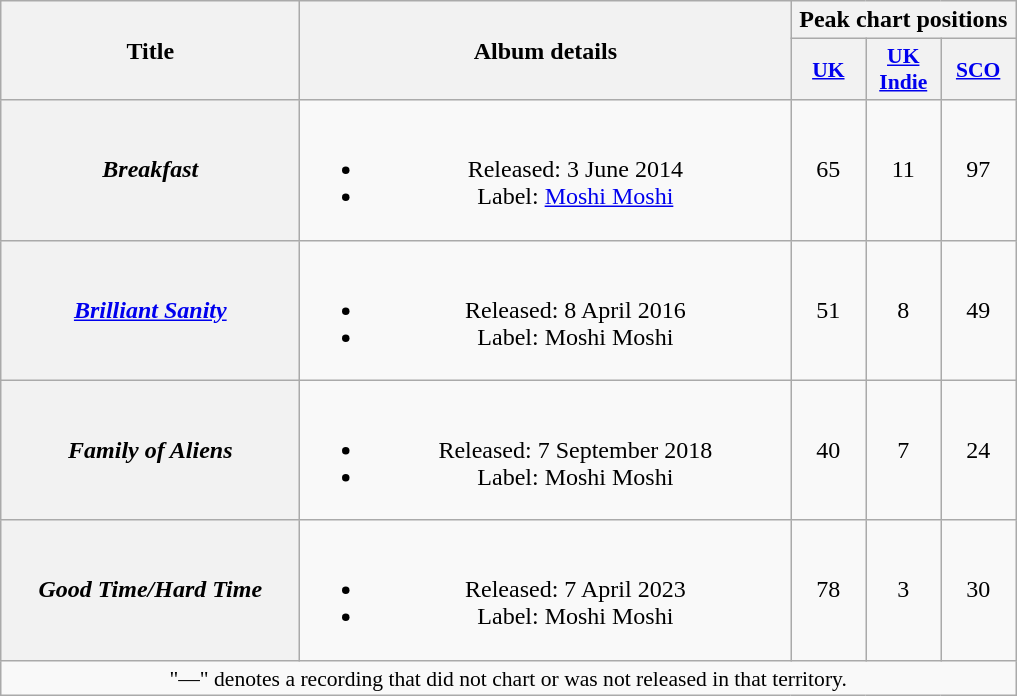<table class="wikitable plainrowheaders" style="text-align:center;">
<tr>
<th scope="col" rowspan="2" style="width:12em;">Title</th>
<th scope="col" rowspan="2" style="width:20em;">Album details</th>
<th scope="col" colspan="3">Peak chart positions</th>
</tr>
<tr>
<th scope="col" style="width:3em;font-size:90%;"><a href='#'>UK</a><br></th>
<th scope="col" style="width:3em;font-size:90%;"><a href='#'>UK<br>Indie</a><br></th>
<th scope="col" style="width:3em;font-size:90%;"><a href='#'>SCO</a><br></th>
</tr>
<tr>
<th scope="row"><em>Breakfast</em></th>
<td><br><ul><li>Released: 3 June 2014</li><li>Label: <a href='#'>Moshi Moshi</a></li></ul></td>
<td>65</td>
<td>11</td>
<td>97</td>
</tr>
<tr>
<th scope="row"><em><a href='#'>Brilliant Sanity</a></em></th>
<td><br><ul><li>Released: 8 April 2016</li><li>Label: Moshi Moshi</li></ul></td>
<td>51</td>
<td>8</td>
<td>49</td>
</tr>
<tr>
<th scope="row"><em>Family of Aliens</em></th>
<td><br><ul><li>Released: 7 September 2018</li><li>Label: Moshi Moshi</li></ul></td>
<td>40</td>
<td>7</td>
<td>24</td>
</tr>
<tr>
<th scope="row"><em>Good Time/Hard Time</em></th>
<td><br><ul><li>Released: 7 April 2023</li><li>Label: Moshi Moshi</li></ul></td>
<td>78</td>
<td>3</td>
<td>30</td>
</tr>
<tr>
<td colspan="12" style="font-size:90%">"—" denotes a recording that did not chart or was not released in that territory.</td>
</tr>
</table>
